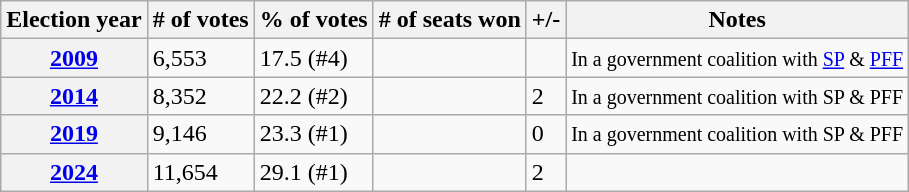<table class=wikitable>
<tr>
<th>Election year</th>
<th># of votes</th>
<th>% of votes</th>
<th># of seats won</th>
<th>+/-</th>
<th>Notes</th>
</tr>
<tr>
<th><strong><a href='#'>2009</a></strong></th>
<td>6,553</td>
<td>17.5 (#4)</td>
<td></td>
<td></td>
<td><small>In a government coalition with <a href='#'>SP</a> & <a href='#'>PFF</a></small></td>
</tr>
<tr>
<th><strong><a href='#'>2014</a></strong></th>
<td>8,352</td>
<td>22.2 (#2)</td>
<td></td>
<td> 2</td>
<td><small>In a government coalition with SP & PFF</small></td>
</tr>
<tr>
<th><strong><a href='#'>2019</a></strong></th>
<td>9,146</td>
<td>23.3 (#1)</td>
<td></td>
<td> 0</td>
<td><small>In a government coalition with SP & PFF</small></td>
</tr>
<tr>
<th><strong><a href='#'>2024</a></strong></th>
<td>11,654</td>
<td>29.1 (#1)</td>
<td></td>
<td> 2</td>
<td><small> </small></td>
</tr>
</table>
